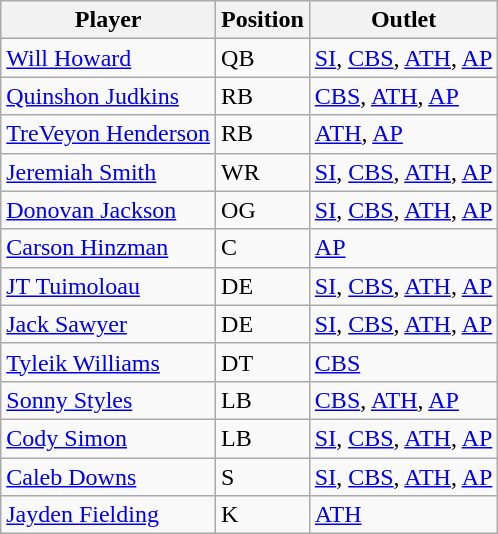<table class="wikitable">
<tr>
<th>Player</th>
<th>Position</th>
<th>Outlet</th>
</tr>
<tr>
<td><a href='#'>Will Howard</a></td>
<td>QB</td>
<td><a href='#'>SI</a>, <a href='#'>CBS</a>, <a href='#'>ATH</a>, <a href='#'>AP</a></td>
</tr>
<tr>
<td><a href='#'>Quinshon Judkins</a></td>
<td>RB</td>
<td><a href='#'>CBS</a>, <a href='#'>ATH</a>, <a href='#'>AP</a></td>
</tr>
<tr>
<td><a href='#'>TreVeyon Henderson</a></td>
<td>RB</td>
<td><a href='#'>ATH</a>, <a href='#'>AP</a></td>
</tr>
<tr>
<td><a href='#'>Jeremiah Smith</a></td>
<td>WR</td>
<td><a href='#'>SI</a>, <a href='#'>CBS</a>, <a href='#'>ATH</a>, <a href='#'>AP</a></td>
</tr>
<tr>
<td><a href='#'>Donovan Jackson</a></td>
<td>OG</td>
<td><a href='#'>SI</a>, <a href='#'>CBS</a>, <a href='#'>ATH</a>, <a href='#'>AP</a></td>
</tr>
<tr>
<td><a href='#'>Carson Hinzman</a></td>
<td>C</td>
<td><a href='#'>AP</a></td>
</tr>
<tr>
<td><a href='#'>JT Tuimoloau</a></td>
<td>DE</td>
<td><a href='#'>SI</a>, <a href='#'>CBS</a>, <a href='#'>ATH</a>, <a href='#'>AP</a></td>
</tr>
<tr>
<td><a href='#'>Jack Sawyer</a></td>
<td>DE</td>
<td><a href='#'>SI</a>, <a href='#'>CBS</a>, <a href='#'>ATH</a>, <a href='#'>AP</a></td>
</tr>
<tr>
<td><a href='#'>Tyleik Williams</a></td>
<td>DT</td>
<td><a href='#'>CBS</a></td>
</tr>
<tr>
<td><a href='#'>Sonny Styles</a></td>
<td>LB</td>
<td><a href='#'>CBS</a>, <a href='#'>ATH</a>, <a href='#'>AP</a></td>
</tr>
<tr>
<td><a href='#'>Cody Simon</a></td>
<td>LB</td>
<td><a href='#'>SI</a>, <a href='#'>CBS</a>, <a href='#'>ATH</a>, <a href='#'>AP</a></td>
</tr>
<tr>
<td><a href='#'>Caleb Downs</a></td>
<td>S</td>
<td><a href='#'>SI</a>, <a href='#'>CBS</a>, <a href='#'>ATH</a>, <a href='#'>AP</a></td>
</tr>
<tr>
<td><a href='#'>Jayden Fielding</a></td>
<td>K</td>
<td><a href='#'>ATH</a></td>
</tr>
</table>
